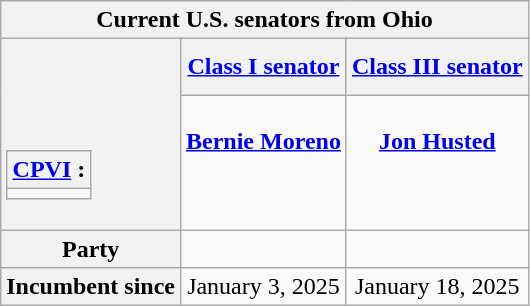<table class="wikitable floatright" style="text-align: center;">
<tr>
<th colspan=3>Current U.S. senators from Ohio</th>
</tr>
<tr>
<th rowspan=2><br><br><br><table class="wikitable">
<tr>
<th><a href='#'>CPVI</a> :</th>
</tr>
<tr>
<td></td>
</tr>
</table>
</th>
<th><a href='#'>Class I senator</a></th>
<th><a href='#'>Class III senator</a></th>
</tr>
<tr style="vertical-align: top;">
<td><br><strong><a href='#'>Bernie Moreno</a></strong><br><br></td>
<td><br><strong><a href='#'>Jon Husted</a></strong><br><br></td>
</tr>
<tr>
<th>Party</th>
<td></td>
<td></td>
</tr>
<tr>
<th>Incumbent since</th>
<td>January 3, 2025</td>
<td>January 18, 2025</td>
</tr>
</table>
